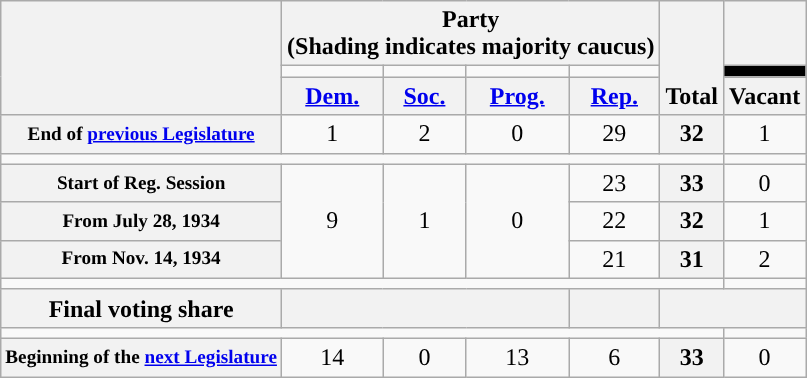<table class=wikitable style="text-align:center">
<tr style="vertical-align:bottom;">
<th rowspan=3></th>
<th colspan=4>Party <div>(Shading indicates majority caucus)</div></th>
<th rowspan=3>Total</th>
<th></th>
</tr>
<tr style="height:5px">
<td style="background-color:"></td>
<td style="background-color:"></td>
<td style="background-color:"></td>
<td style="background-color:"></td>
<td style="background:black;"></td>
</tr>
<tr>
<th><a href='#'>Dem.</a></th>
<th><a href='#'>Soc.</a></th>
<th><a href='#'>Prog.</a></th>
<th><a href='#'>Rep.</a></th>
<th>Vacant</th>
</tr>
<tr>
<th style="font-size:80%;">End of <a href='#'>previous Legislature</a></th>
<td>1</td>
<td>2</td>
<td>0</td>
<td>29</td>
<th>32</th>
<td>1</td>
</tr>
<tr>
<td colspan=6></td>
</tr>
<tr>
<th style="font-size:80%;">Start of Reg. Session</th>
<td rowspan="3">9</td>
<td rowspan="3">1</td>
<td rowspan="3">0</td>
<td>23</td>
<th>33</th>
<td>0</td>
</tr>
<tr>
<th style="font-size:80%;">From July 28, 1934</th>
<td>22</td>
<th>32</th>
<td>1</td>
</tr>
<tr>
<th style="font-size:80%;">From Nov. 14, 1934</th>
<td>21</td>
<th>31</th>
<td>2</td>
</tr>
<tr>
<td colspan=6></td>
</tr>
<tr>
<th>Final voting share</th>
<th colspan=3></th>
<th></th>
<th colspan=2></th>
</tr>
<tr>
<td colspan=6></td>
</tr>
<tr>
<th style="font-size:80%;">Beginning of the <a href='#'>next Legislature</a></th>
<td>14</td>
<td>0</td>
<td>13</td>
<td>6</td>
<th>33</th>
<td>0</td>
</tr>
</table>
